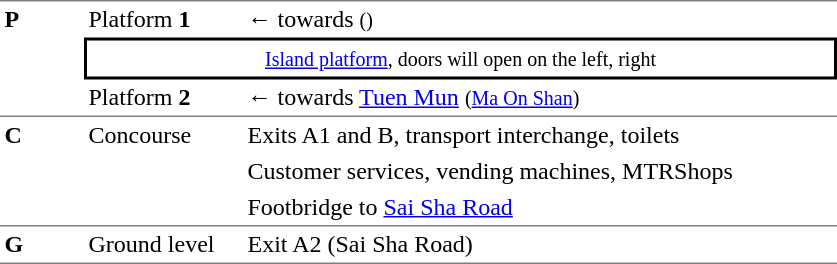<table border=0 cellspacing=0 cellpadding=3>
<tr>
<td style="border-top:solid 1px gray;border-bottom:solid 1px gray;width:50px;vertical-align:top;" rowspan=3><strong>P</strong></td>
<td style="border-top:solid 1px gray;width:100px;">Platform <span><strong>1</strong></span></td>
<td style="border-top:solid 1px gray;width:390px;">←  towards  <small>()</small></td>
</tr>
<tr>
<td style="border-top:solid 2px black;border-right:solid 2px black;border-left:solid 2px black;border-bottom:solid 2px black;text-align:center;" colspan=2><small><a href='#'>Island platform</a>, doors will open on the left, right</small></td>
</tr>
<tr>
<td style="border-bottom:solid 1px gray;">Platform <span><strong>2</strong></span></td>
<td style="border-bottom:solid 1px gray;">←  towards <a href='#'>Tuen Mun</a> <small>(<a href='#'>Ma On Shan</a>)</small></td>
</tr>
<tr>
<td style="border-bottom:solid 1px gray;vertical-align:top;" rowspan=3><strong>C</strong></td>
<td style="border-bottom:solid 1px gray;vertical-align:top;" rowspan=3>Concourse</td>
<td>Exits A1 and B, transport interchange, toilets</td>
</tr>
<tr>
<td>Customer services, vending machines, MTRShops</td>
</tr>
<tr>
<td style="border-bottom:solid 1px gray;">Footbridge to <a href='#'>Sai Sha Road</a></td>
</tr>
<tr>
<td style="border-bottom:solid 1px gray;vertical-align:top;"><strong>G</strong></td>
<td style="border-bottom:solid 1px gray;vertical-align:top;">Ground level</td>
<td style="border-bottom:solid 1px gray;vertical-align:top;">Exit A2 (Sai Sha Road)</td>
</tr>
<tr>
</tr>
</table>
